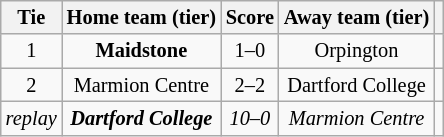<table class="wikitable" style="text-align:center; font-size:85%">
<tr>
<th>Tie</th>
<th>Home team (tier)</th>
<th>Score</th>
<th>Away team (tier)</th>
<th></th>
</tr>
<tr>
<td align="center">1</td>
<td><strong>Maidstone</strong></td>
<td align="center">1–0</td>
<td>Orpington</td>
<td></td>
</tr>
<tr>
<td align="center">2</td>
<td>Marmion Centre</td>
<td align="center">2–2 </td>
<td>Dartford College</td>
<td></td>
</tr>
<tr>
<td align="center"><em>replay</em></td>
<td><strong><em>Dartford College</em></strong></td>
<td align="center"><em>10–0</em></td>
<td><em>Marmion Centre</em></td>
<td></td>
</tr>
</table>
